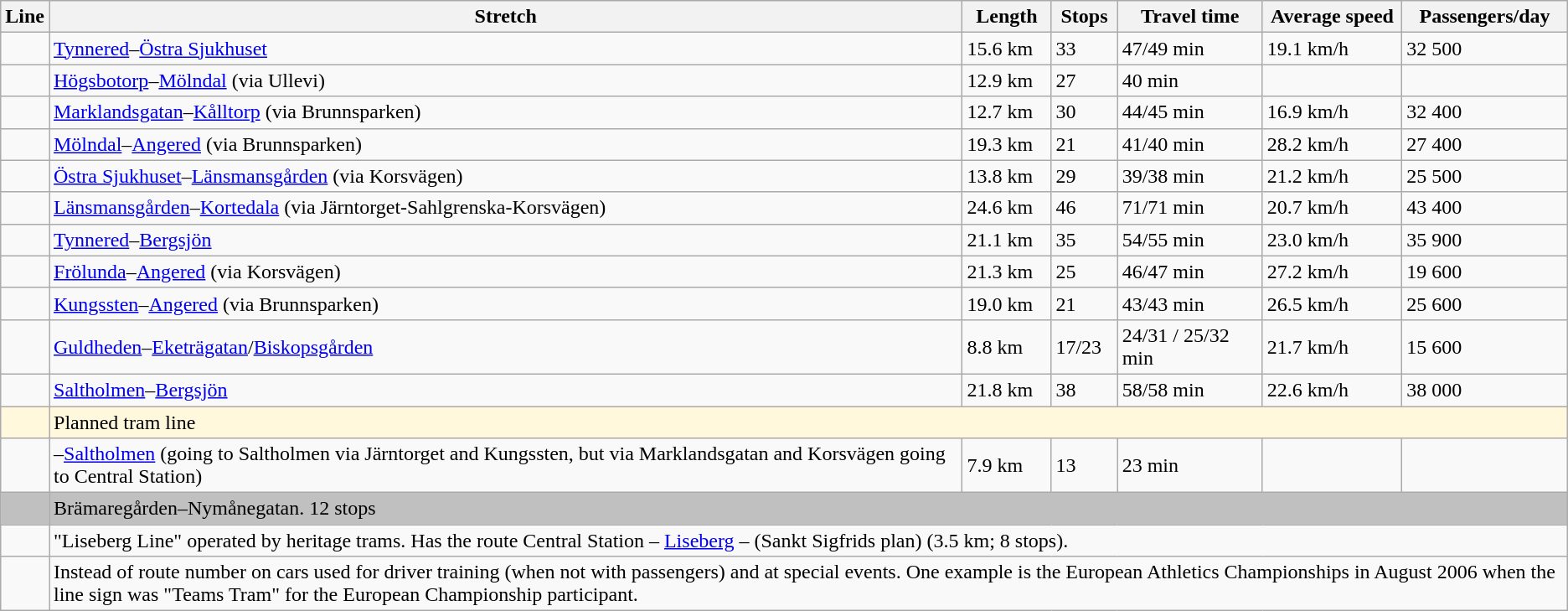<table class="wikitable">
<tr>
<th>Line</th>
<th>Stretch</th>
<th>Length</th>
<th>Stops</th>
<th>Travel time</th>
<th>Average speed</th>
<th>Passengers/day</th>
</tr>
<tr>
<td></td>
<td><a href='#'>Tynnered</a>–<a href='#'>Östra Sjukhuset</a></td>
<td>15.6 km</td>
<td>33</td>
<td>47/49 min</td>
<td>19.1 km/h</td>
<td>32 500</td>
</tr>
<tr>
<td></td>
<td><a href='#'>Högsbotorp</a>–<a href='#'>Mölndal</a> (via Ullevi)</td>
<td>12.9 km</td>
<td>27</td>
<td>40 min</td>
<td></td>
<td></td>
</tr>
<tr>
<td></td>
<td><a href='#'>Marklandsgatan</a>–<a href='#'>Kålltorp</a> (via Brunnsparken)</td>
<td>12.7 km</td>
<td>30</td>
<td>44/45 min</td>
<td>16.9 km/h</td>
<td>32 400</td>
</tr>
<tr>
<td></td>
<td><a href='#'>Mölndal</a>–<a href='#'>Angered</a> (via Brunnsparken)</td>
<td>19.3 km</td>
<td>21</td>
<td>41/40 min</td>
<td>28.2 km/h</td>
<td>27 400</td>
</tr>
<tr>
<td></td>
<td><a href='#'>Östra Sjukhuset</a>–<a href='#'>Länsmansgården</a> (via Korsvägen)</td>
<td>13.8 km</td>
<td>29</td>
<td>39/38 min</td>
<td>21.2 km/h</td>
<td>25 500</td>
</tr>
<tr>
<td></td>
<td><a href='#'>Länsmansgården</a>–<a href='#'>Kortedala</a> (via Järntorget-Sahlgrenska-Korsvägen)</td>
<td>24.6 km</td>
<td>46</td>
<td>71/71 min</td>
<td>20.7 km/h</td>
<td>43 400</td>
</tr>
<tr>
<td></td>
<td><a href='#'>Tynnered</a>–<a href='#'>Bergsjön</a></td>
<td>21.1 km</td>
<td>35</td>
<td>54/55 min</td>
<td>23.0 km/h</td>
<td>35 900</td>
</tr>
<tr>
<td></td>
<td><a href='#'>Frölunda</a>–<a href='#'>Angered</a> (via Korsvägen)</td>
<td>21.3 km</td>
<td>25</td>
<td>46/47 min</td>
<td>27.2 km/h</td>
<td>19 600</td>
</tr>
<tr>
<td></td>
<td><a href='#'>Kungssten</a>–<a href='#'>Angered</a> (via Brunnsparken)</td>
<td>19.0 km</td>
<td>21</td>
<td>43/43 min</td>
<td>26.5 km/h</td>
<td>25 600</td>
</tr>
<tr>
<td></td>
<td><a href='#'>Guldheden</a>–<a href='#'>Eketrägatan</a>/<a href='#'>Biskopsgården</a></td>
<td>8.8 km</td>
<td>17/23</td>
<td>24/31 / 25/32 min</td>
<td>21.7 km/h</td>
<td>15 600</td>
</tr>
<tr>
<td></td>
<td><a href='#'>Saltholmen</a>–<a href='#'>Bergsjön</a></td>
<td>21.8 km</td>
<td>38</td>
<td>58/58 min</td>
<td>22.6 km/h</td>
<td>38 000</td>
</tr>
<tr bgcolor="#FFF8DC">
<td></td>
<td colspan="6">Planned tram line</td>
</tr>
<tr>
<td></td>
<td>–<a href='#'>Saltholmen</a> (going to Saltholmen via Järntorget and Kungssten, but via Marklandsgatan and Korsvägen going to Central Station)</td>
<td>7.9 km</td>
<td>13</td>
<td>23 min</td>
<td></td>
<td></td>
</tr>
<tr bgcolor="#C0C0C0">
<td></td>
<td colspan="6">Brämaregården–Nymånegatan. 12 stops</td>
</tr>
<tr>
<td></td>
<td colspan="6">"Liseberg Line" operated by heritage trams.  Has the route Central Station – <a href='#'>Liseberg</a> – (Sankt Sigfrids plan) (3.5 km; 8 stops).</td>
</tr>
<tr>
<td></td>
<td colspan="6">Instead of route number on cars used for driver training (when not with passengers) and at special events. One example is the European Athletics Championships in August 2006 when the line sign was "Teams Tram" for the European Championship participant.</td>
</tr>
</table>
